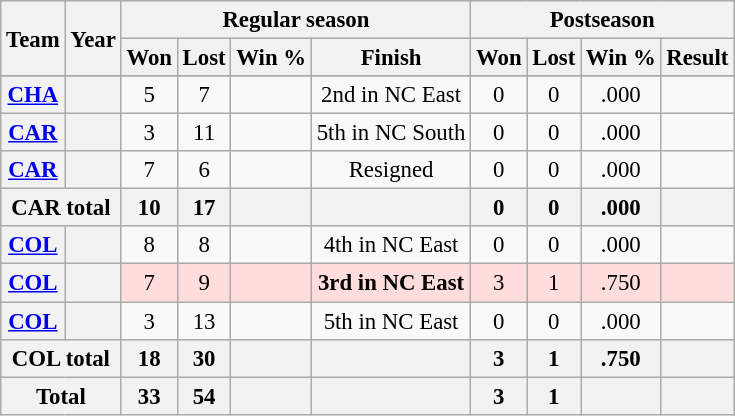<table class="wikitable" style="font-size: 95%; text-align:center;">
<tr>
<th rowspan=2>Team</th>
<th rowspan=2>Year</th>
<th colspan=4>Regular season</th>
<th colspan=4>Postseason</th>
</tr>
<tr>
<th>Won</th>
<th>Lost</th>
<th>Win %</th>
<th>Finish</th>
<th>Won</th>
<th>Lost</th>
<th>Win %</th>
<th>Result</th>
</tr>
<tr>
</tr>
<tr !>
<th><a href='#'>CHA</a></th>
<th></th>
<td>5</td>
<td>7</td>
<td></td>
<td>2nd in NC East</td>
<td>0</td>
<td>0</td>
<td>.000</td>
<td></td>
</tr>
<tr !>
<th><a href='#'>CAR</a></th>
<th></th>
<td>3</td>
<td>11</td>
<td></td>
<td>5th in NC South</td>
<td>0</td>
<td>0</td>
<td>.000</td>
<td></td>
</tr>
<tr !>
<th><a href='#'>CAR</a></th>
<th></th>
<td>7</td>
<td>6</td>
<td></td>
<td>Resigned</td>
<td>0</td>
<td>0</td>
<td>.000</td>
<td></td>
</tr>
<tr>
<th colspan="2">CAR total</th>
<th>10</th>
<th>17</th>
<th></th>
<th></th>
<th>0</th>
<th>0</th>
<th>.000</th>
<th></th>
</tr>
<tr !>
<th><a href='#'>COL</a></th>
<th></th>
<td>8</td>
<td>8</td>
<td></td>
<td>4th in NC East</td>
<td>0</td>
<td>0</td>
<td>.000</td>
<td></td>
</tr>
<tr ! style="background:#fdd;">
<th><a href='#'>COL</a></th>
<th></th>
<td>7</td>
<td>9</td>
<td></td>
<td><strong>3rd in NC East</strong></td>
<td>3</td>
<td>1</td>
<td>.750</td>
<td></td>
</tr>
<tr !>
<th><a href='#'>COL</a></th>
<th></th>
<td>3</td>
<td>13</td>
<td></td>
<td>5th in NC East</td>
<td>0</td>
<td>0</td>
<td>.000</td>
<td></td>
</tr>
<tr>
<th colspan="2">COL total</th>
<th>18</th>
<th>30</th>
<th></th>
<th></th>
<th>3</th>
<th>1</th>
<th>.750</th>
<th></th>
</tr>
<tr>
<th colspan=2>Total</th>
<th>33</th>
<th>54</th>
<th></th>
<th></th>
<th>3</th>
<th>1</th>
<th></th>
<th></th>
</tr>
</table>
